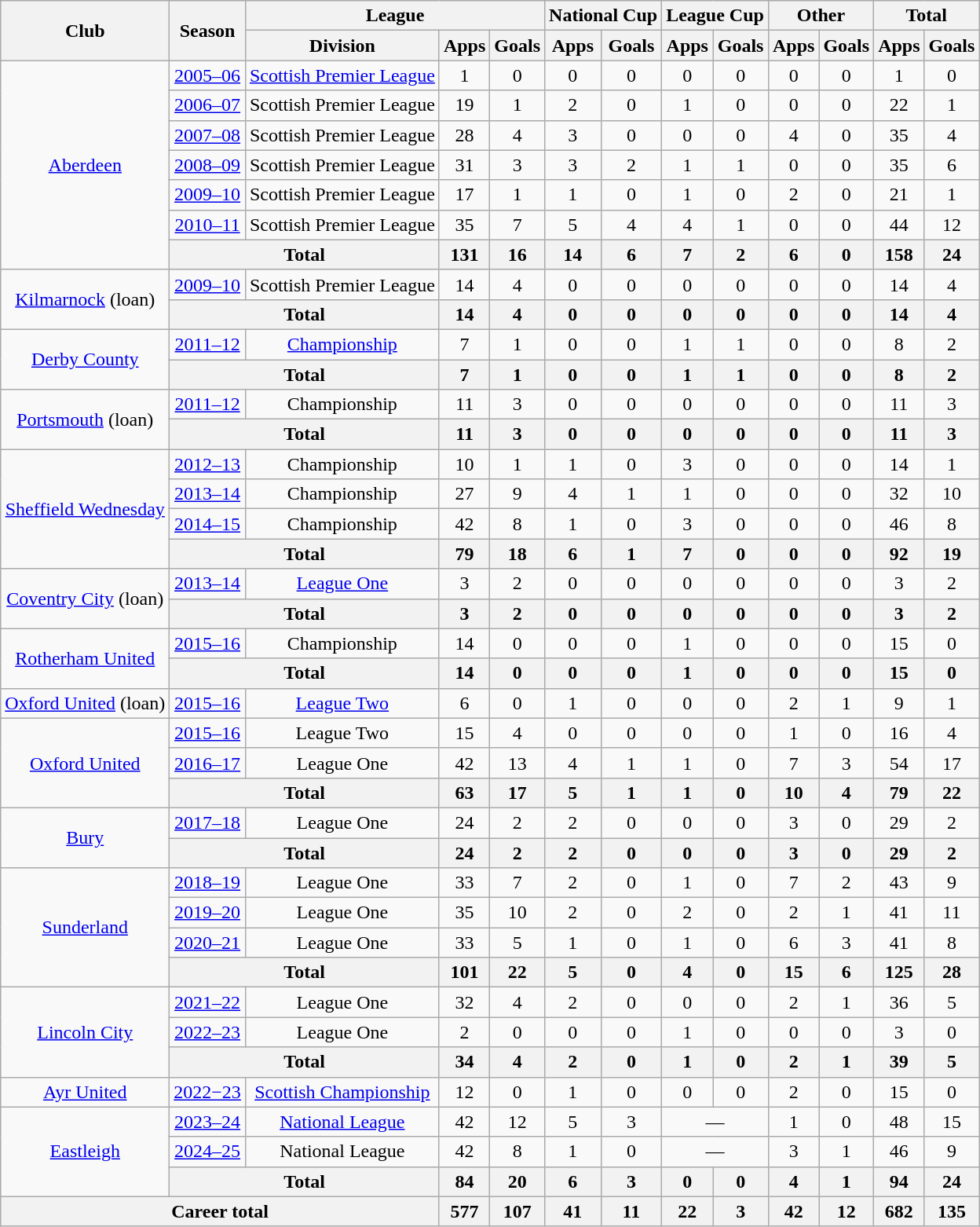<table class="wikitable" style="text-align:center">
<tr>
<th rowspan="2">Club</th>
<th rowspan="2">Season</th>
<th colspan="3">League</th>
<th colspan="2">National Cup</th>
<th colspan="2">League Cup</th>
<th colspan="2">Other</th>
<th colspan="2">Total</th>
</tr>
<tr>
<th>Division</th>
<th>Apps</th>
<th>Goals</th>
<th>Apps</th>
<th>Goals</th>
<th>Apps</th>
<th>Goals</th>
<th>Apps</th>
<th>Goals</th>
<th>Apps</th>
<th>Goals</th>
</tr>
<tr>
<td rowspan="7"><a href='#'>Aberdeen</a></td>
<td><a href='#'>2005–06</a></td>
<td><a href='#'>Scottish Premier League</a></td>
<td>1</td>
<td>0</td>
<td>0</td>
<td>0</td>
<td>0</td>
<td>0</td>
<td>0</td>
<td>0</td>
<td>1</td>
<td>0</td>
</tr>
<tr>
<td><a href='#'>2006–07</a></td>
<td>Scottish Premier League</td>
<td>19</td>
<td>1</td>
<td>2</td>
<td>0</td>
<td>1</td>
<td>0</td>
<td>0</td>
<td>0</td>
<td>22</td>
<td>1</td>
</tr>
<tr>
<td><a href='#'>2007–08</a></td>
<td>Scottish Premier League</td>
<td>28</td>
<td>4</td>
<td>3</td>
<td>0</td>
<td>0</td>
<td>0</td>
<td>4</td>
<td>0</td>
<td>35</td>
<td>4</td>
</tr>
<tr>
<td><a href='#'>2008–09</a></td>
<td>Scottish Premier League</td>
<td>31</td>
<td>3</td>
<td>3</td>
<td>2</td>
<td>1</td>
<td>1</td>
<td>0</td>
<td>0</td>
<td>35</td>
<td>6</td>
</tr>
<tr>
<td><a href='#'>2009–10</a></td>
<td>Scottish Premier League</td>
<td>17</td>
<td>1</td>
<td>1</td>
<td>0</td>
<td>1</td>
<td>0</td>
<td>2</td>
<td>0</td>
<td>21</td>
<td>1</td>
</tr>
<tr>
<td><a href='#'>2010–11</a></td>
<td>Scottish Premier League</td>
<td>35</td>
<td>7</td>
<td>5</td>
<td>4</td>
<td>4</td>
<td>1</td>
<td>0</td>
<td>0</td>
<td>44</td>
<td>12</td>
</tr>
<tr>
<th colspan="2">Total</th>
<th>131</th>
<th>16</th>
<th>14</th>
<th>6</th>
<th>7</th>
<th>2</th>
<th>6</th>
<th>0</th>
<th>158</th>
<th>24</th>
</tr>
<tr>
<td rowspan="2"><a href='#'>Kilmarnock</a> (loan)</td>
<td><a href='#'>2009–10</a></td>
<td>Scottish Premier League</td>
<td>14</td>
<td>4</td>
<td>0</td>
<td>0</td>
<td>0</td>
<td>0</td>
<td>0</td>
<td>0</td>
<td>14</td>
<td>4</td>
</tr>
<tr>
<th colspan="2">Total</th>
<th>14</th>
<th>4</th>
<th>0</th>
<th>0</th>
<th>0</th>
<th>0</th>
<th>0</th>
<th>0</th>
<th>14</th>
<th>4</th>
</tr>
<tr>
<td rowspan="2"><a href='#'>Derby County</a></td>
<td><a href='#'>2011–12</a></td>
<td><a href='#'>Championship</a></td>
<td>7</td>
<td>1</td>
<td>0</td>
<td>0</td>
<td>1</td>
<td>1</td>
<td>0</td>
<td>0</td>
<td>8</td>
<td>2</td>
</tr>
<tr>
<th colspan="2">Total</th>
<th>7</th>
<th>1</th>
<th>0</th>
<th>0</th>
<th>1</th>
<th>1</th>
<th>0</th>
<th>0</th>
<th>8</th>
<th>2</th>
</tr>
<tr>
<td rowspan="2"><a href='#'>Portsmouth</a> (loan)</td>
<td><a href='#'>2011–12</a></td>
<td>Championship</td>
<td>11</td>
<td>3</td>
<td>0</td>
<td>0</td>
<td>0</td>
<td>0</td>
<td>0</td>
<td>0</td>
<td>11</td>
<td>3</td>
</tr>
<tr>
<th colspan="2">Total</th>
<th>11</th>
<th>3</th>
<th>0</th>
<th>0</th>
<th>0</th>
<th>0</th>
<th>0</th>
<th>0</th>
<th>11</th>
<th>3</th>
</tr>
<tr>
<td rowspan="4"><a href='#'>Sheffield Wednesday</a></td>
<td><a href='#'>2012–13</a></td>
<td>Championship</td>
<td>10</td>
<td>1</td>
<td>1</td>
<td>0</td>
<td>3</td>
<td>0</td>
<td>0</td>
<td>0</td>
<td>14</td>
<td>1</td>
</tr>
<tr>
<td><a href='#'>2013–14</a></td>
<td>Championship</td>
<td>27</td>
<td>9</td>
<td>4</td>
<td>1</td>
<td>1</td>
<td>0</td>
<td>0</td>
<td>0</td>
<td>32</td>
<td>10</td>
</tr>
<tr>
<td><a href='#'>2014–15</a></td>
<td>Championship</td>
<td>42</td>
<td>8</td>
<td>1</td>
<td>0</td>
<td>3</td>
<td>0</td>
<td>0</td>
<td>0</td>
<td>46</td>
<td>8</td>
</tr>
<tr>
<th colspan="2">Total</th>
<th>79</th>
<th>18</th>
<th>6</th>
<th>1</th>
<th>7</th>
<th>0</th>
<th>0</th>
<th>0</th>
<th>92</th>
<th>19</th>
</tr>
<tr>
<td rowspan="2"><a href='#'>Coventry City</a> (loan)</td>
<td><a href='#'>2013–14</a></td>
<td><a href='#'>League One</a></td>
<td>3</td>
<td>2</td>
<td>0</td>
<td>0</td>
<td>0</td>
<td>0</td>
<td>0</td>
<td>0</td>
<td>3</td>
<td>2</td>
</tr>
<tr>
<th colspan="2">Total</th>
<th>3</th>
<th>2</th>
<th>0</th>
<th>0</th>
<th>0</th>
<th>0</th>
<th>0</th>
<th>0</th>
<th>3</th>
<th>2</th>
</tr>
<tr>
<td rowspan="2"><a href='#'>Rotherham United</a></td>
<td><a href='#'>2015–16</a></td>
<td>Championship</td>
<td>14</td>
<td>0</td>
<td>0</td>
<td>0</td>
<td>1</td>
<td>0</td>
<td>0</td>
<td>0</td>
<td>15</td>
<td>0</td>
</tr>
<tr>
<th colspan="2">Total</th>
<th>14</th>
<th>0</th>
<th>0</th>
<th>0</th>
<th>1</th>
<th>0</th>
<th>0</th>
<th>0</th>
<th>15</th>
<th>0</th>
</tr>
<tr>
<td><a href='#'>Oxford United</a> (loan)</td>
<td><a href='#'>2015–16</a></td>
<td><a href='#'>League Two</a></td>
<td>6</td>
<td>0</td>
<td>1</td>
<td>0</td>
<td>0</td>
<td>0</td>
<td>2</td>
<td>1</td>
<td>9</td>
<td>1</td>
</tr>
<tr>
<td rowspan="3"><a href='#'>Oxford United</a></td>
<td><a href='#'>2015–16</a></td>
<td>League Two</td>
<td>15</td>
<td>4</td>
<td>0</td>
<td>0</td>
<td>0</td>
<td>0</td>
<td>1</td>
<td>0</td>
<td>16</td>
<td>4</td>
</tr>
<tr>
<td><a href='#'>2016–17</a></td>
<td>League One</td>
<td>42</td>
<td>13</td>
<td>4</td>
<td>1</td>
<td>1</td>
<td>0</td>
<td>7</td>
<td>3</td>
<td>54</td>
<td>17</td>
</tr>
<tr>
<th colspan="2">Total</th>
<th>63</th>
<th>17</th>
<th>5</th>
<th>1</th>
<th>1</th>
<th>0</th>
<th>10</th>
<th>4</th>
<th>79</th>
<th>22</th>
</tr>
<tr>
<td rowspan="2"><a href='#'>Bury</a></td>
<td><a href='#'>2017–18</a></td>
<td>League One</td>
<td>24</td>
<td>2</td>
<td>2</td>
<td>0</td>
<td>0</td>
<td>0</td>
<td>3</td>
<td>0</td>
<td>29</td>
<td>2</td>
</tr>
<tr>
<th colspan="2">Total</th>
<th>24</th>
<th>2</th>
<th>2</th>
<th>0</th>
<th>0</th>
<th>0</th>
<th>3</th>
<th>0</th>
<th>29</th>
<th>2</th>
</tr>
<tr>
<td rowspan="4"><a href='#'>Sunderland</a></td>
<td><a href='#'>2018–19</a></td>
<td>League One</td>
<td>33</td>
<td>7</td>
<td>2</td>
<td>0</td>
<td>1</td>
<td>0</td>
<td>7</td>
<td>2</td>
<td>43</td>
<td>9</td>
</tr>
<tr>
<td><a href='#'>2019–20</a></td>
<td>League One</td>
<td>35</td>
<td>10</td>
<td>2</td>
<td>0</td>
<td>2</td>
<td>0</td>
<td>2</td>
<td>1</td>
<td>41</td>
<td>11</td>
</tr>
<tr>
<td><a href='#'>2020–21</a></td>
<td>League One</td>
<td>33</td>
<td>5</td>
<td>1</td>
<td>0</td>
<td>1</td>
<td>0</td>
<td>6</td>
<td>3</td>
<td>41</td>
<td>8</td>
</tr>
<tr>
<th colspan="2">Total</th>
<th>101</th>
<th>22</th>
<th>5</th>
<th>0</th>
<th>4</th>
<th>0</th>
<th>15</th>
<th>6</th>
<th>125</th>
<th>28</th>
</tr>
<tr>
<td rowspan="3"><a href='#'>Lincoln City</a></td>
<td><a href='#'>2021–22</a></td>
<td>League One</td>
<td>32</td>
<td>4</td>
<td>2</td>
<td>0</td>
<td>0</td>
<td>0</td>
<td>2</td>
<td>1</td>
<td>36</td>
<td>5</td>
</tr>
<tr>
<td><a href='#'>2022–23</a></td>
<td>League One</td>
<td>2</td>
<td>0</td>
<td>0</td>
<td>0</td>
<td>1</td>
<td>0</td>
<td>0</td>
<td>0</td>
<td>3</td>
<td>0</td>
</tr>
<tr>
<th colspan="2">Total</th>
<th>34</th>
<th>4</th>
<th>2</th>
<th>0</th>
<th>1</th>
<th>0</th>
<th>2</th>
<th>1</th>
<th>39</th>
<th>5</th>
</tr>
<tr>
<td><a href='#'>Ayr United</a></td>
<td><a href='#'>2022−23</a></td>
<td><a href='#'>Scottish Championship</a></td>
<td>12</td>
<td>0</td>
<td>1</td>
<td>0</td>
<td>0</td>
<td>0</td>
<td>2</td>
<td>0</td>
<td>15</td>
<td>0</td>
</tr>
<tr>
<td rowspan="3"><a href='#'>Eastleigh</a></td>
<td><a href='#'>2023–24</a></td>
<td><a href='#'>National League</a></td>
<td>42</td>
<td>12</td>
<td>5</td>
<td>3</td>
<td colspan="2">—</td>
<td>1</td>
<td>0</td>
<td>48</td>
<td>15</td>
</tr>
<tr>
<td><a href='#'>2024–25</a></td>
<td>National League</td>
<td>42</td>
<td>8</td>
<td>1</td>
<td>0</td>
<td colspan="2">—</td>
<td>3</td>
<td>1</td>
<td>46</td>
<td>9</td>
</tr>
<tr>
<th colspan="2">Total</th>
<th>84</th>
<th>20</th>
<th>6</th>
<th>3</th>
<th>0</th>
<th>0</th>
<th>4</th>
<th>1</th>
<th>94</th>
<th>24</th>
</tr>
<tr>
<th colspan="3">Career total</th>
<th>577</th>
<th>107</th>
<th>41</th>
<th>11</th>
<th>22</th>
<th>3</th>
<th>42</th>
<th>12</th>
<th>682</th>
<th>135</th>
</tr>
</table>
